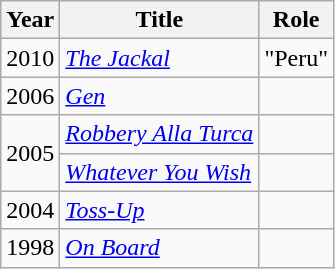<table class="wikitable sortable">
<tr>
<th>Year</th>
<th>Title</th>
<th>Role</th>
</tr>
<tr>
<td>2010</td>
<td><em><a href='#'>The Jackal</a></em></td>
<td>"Peru"</td>
</tr>
<tr>
<td>2006</td>
<td><em><a href='#'>Gen</a></em></td>
<td></td>
</tr>
<tr>
<td rowspan="2">2005</td>
<td><em><a href='#'>Robbery Alla Turca</a></em></td>
<td></td>
</tr>
<tr>
<td><em><a href='#'>Whatever You Wish</a></em></td>
<td></td>
</tr>
<tr>
<td>2004</td>
<td><em><a href='#'>Toss-Up</a></em></td>
<td></td>
</tr>
<tr>
<td>1998</td>
<td><em><a href='#'>On Board</a></em></td>
<td></td>
</tr>
</table>
